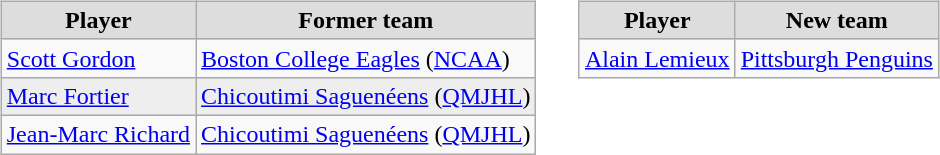<table cellspacing="10">
<tr>
<td valign="top"><br><table class="wikitable">
<tr style="text-align:center; background:#ddd;">
<td><strong>Player</strong></td>
<td><strong>Former team</strong></td>
</tr>
<tr>
<td><a href='#'>Scott Gordon</a></td>
<td><a href='#'>Boston College Eagles</a> (<a href='#'>NCAA</a>)</td>
</tr>
<tr style="background:#eee;">
<td><a href='#'>Marc Fortier</a></td>
<td><a href='#'>Chicoutimi Saguenéens</a> (<a href='#'>QMJHL</a>)</td>
</tr>
<tr>
<td><a href='#'>Jean-Marc Richard</a></td>
<td><a href='#'>Chicoutimi Saguenéens</a> (<a href='#'>QMJHL</a>)</td>
</tr>
</table>
</td>
<td valign="top"><br><table class="wikitable">
<tr style="text-align:center; background:#ddd;">
<td><strong>Player</strong></td>
<td><strong>New team</strong></td>
</tr>
<tr>
<td><a href='#'>Alain Lemieux</a></td>
<td><a href='#'>Pittsburgh Penguins</a></td>
</tr>
</table>
</td>
</tr>
</table>
